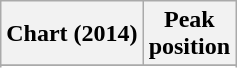<table class="wikitable sortable">
<tr>
<th align="left">Chart (2014)</th>
<th align="center">Peak<br>position</th>
</tr>
<tr>
</tr>
<tr>
</tr>
<tr>
</tr>
<tr>
</tr>
</table>
